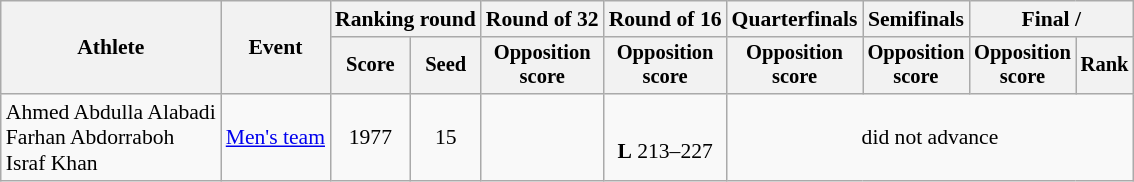<table class="wikitable" style="font-size:90%; text-align:center;">
<tr>
<th rowspan="2">Athlete</th>
<th rowspan="2">Event</th>
<th colspan="2">Ranking round</th>
<th>Round of 32</th>
<th>Round of 16</th>
<th>Quarterfinals</th>
<th>Semifinals</th>
<th colspan=2>Final / </th>
</tr>
<tr style=font-size:95%>
<th>Score</th>
<th>Seed</th>
<th>Opposition<br> score</th>
<th>Opposition<br> score</th>
<th>Opposition<br> score</th>
<th>Opposition<br> score</th>
<th>Opposition<br> score</th>
<th>Rank</th>
</tr>
<tr>
<td align=left>Ahmed Abdulla Alabadi<br>Farhan Abdorraboh<br>Israf Khan</td>
<td align=left><a href='#'>Men's team</a></td>
<td>1977</td>
<td>15</td>
<td></td>
<td><br><strong>L</strong> 213–227</td>
<td colspan=4>did not advance</td>
</tr>
</table>
